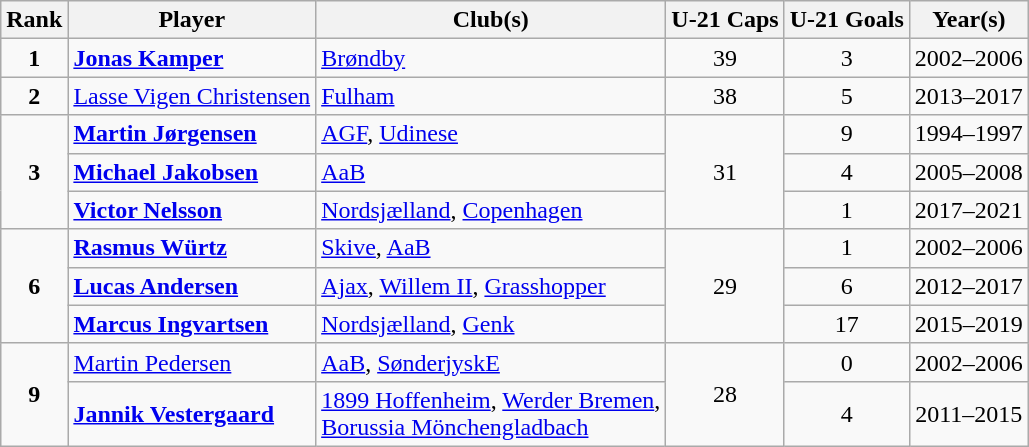<table class="wikitable">
<tr>
<th colspan="1">Rank</th>
<th rowspan="1">Player</th>
<th rowspan="1">Club(s)</th>
<th colspan="1">U-21 Caps</th>
<th colspan="1">U-21 Goals</th>
<th colspan="1">Year(s)</th>
</tr>
<tr>
<td align=center 'COMMENTS ADDED FOR EASIER EDITING ---- POS><strong>1</strong></td>
<td 'NAME><strong><a href='#'>Jonas Kamper</a></strong></td>
<td 'CLUBS><a href='#'>Brøndby</a></td>
<td align=center 'CAPS>39</td>
<td align=center 'GOALS>3</td>
<td align=center 'YEARS>2002–2006</td>
</tr>
<tr>
<td align=center 'COMMENTS ADDED FOR EASIER EDITING ---- POS><strong>2</strong></td>
<td 'NAME><a href='#'>Lasse Vigen Christensen</a></td>
<td 'CLUBS><a href='#'>Fulham</a></td>
<td align=center 'CAPS>38</td>
<td align=center 'GOALS>5</td>
<td align=center 'YEARS>2013–2017</td>
</tr>
<tr>
<td align=center 'COMMENTS ADDED FOR EASIER EDITING ---- rowspan="3" POS><strong>3</strong></td>
<td 'NAME><strong><a href='#'>Martin Jørgensen</a></strong></td>
<td 'CLUBS><a href='#'>AGF</a>, <a href='#'>Udinese</a></td>
<td align=center rowspan="3" 'CAPS>31</td>
<td align=center 'GOALS>9</td>
<td align=center 'YEARS>1994–1997</td>
</tr>
<tr>
<td 'NAME><strong><a href='#'>Michael Jakobsen</a></strong></td>
<td 'CLUBS><a href='#'>AaB</a></td>
<td align=center 'GOALS>4</td>
<td align=center 'YEARS>2005–2008</td>
</tr>
<tr>
<td 'NAME><strong><a href='#'>Victor Nelsson</a></strong></td>
<td 'CLUBS><a href='#'>Nordsjælland</a>, <a href='#'>Copenhagen</a></td>
<td align=center 'GOALS>1</td>
<td align=center 'YEARS>2017–2021</td>
</tr>
<tr>
<td align=center 'COMMENTS ADDED FOR EASIER EDITING ---- rowspan="3" POS><strong>6</strong></td>
<td 'NAME><strong><a href='#'>Rasmus Würtz</a></strong></td>
<td 'CLUBS><a href='#'>Skive</a>, <a href='#'>AaB</a></td>
<td align=center rowspan="3" 'CAPS>29</td>
<td align=center 'GOALS>1</td>
<td align=center 'YEARS>2002–2006</td>
</tr>
<tr>
<td 'NAME><strong><a href='#'>Lucas Andersen</a></strong></td>
<td 'CLUBS><a href='#'>Ajax</a>, <a href='#'>Willem II</a>, <a href='#'>Grasshopper</a></td>
<td align=center 'GOALS>6</td>
<td align=center 'YEARS>2012–2017</td>
</tr>
<tr>
<td 'NAME><strong><a href='#'>Marcus Ingvartsen</a></strong></td>
<td 'CLUBS><a href='#'>Nordsjælland</a>, <a href='#'>Genk</a></td>
<td align=center 'GOALS>17</td>
<td align=center 'YEARS>2015–2019</td>
</tr>
<tr>
<td align=center 'COMMENTS ADDED FOR EASIER EDITING ---- rowspan="2" POS><strong>9</strong></td>
<td 'NAME><a href='#'>Martin Pedersen</a></td>
<td 'CLUBS><a href='#'>AaB</a>, <a href='#'>SønderjyskE</a></td>
<td align=center rowspan="2" 'CAPS>28</td>
<td align=center 'GOALS>0</td>
<td align=center 'YEARS>2002–2006</td>
</tr>
<tr>
<td 'NAME><strong><a href='#'>Jannik Vestergaard</a></strong></td>
<td 'CLUBS><a href='#'>1899 Hoffenheim</a>, <a href='#'>Werder Bremen</a>,<br><a href='#'>Borussia Mönchengladbach</a></td>
<td align=center 'GOALS>4</td>
<td align=center 'YEARS>2011–2015</td>
</tr>
</table>
